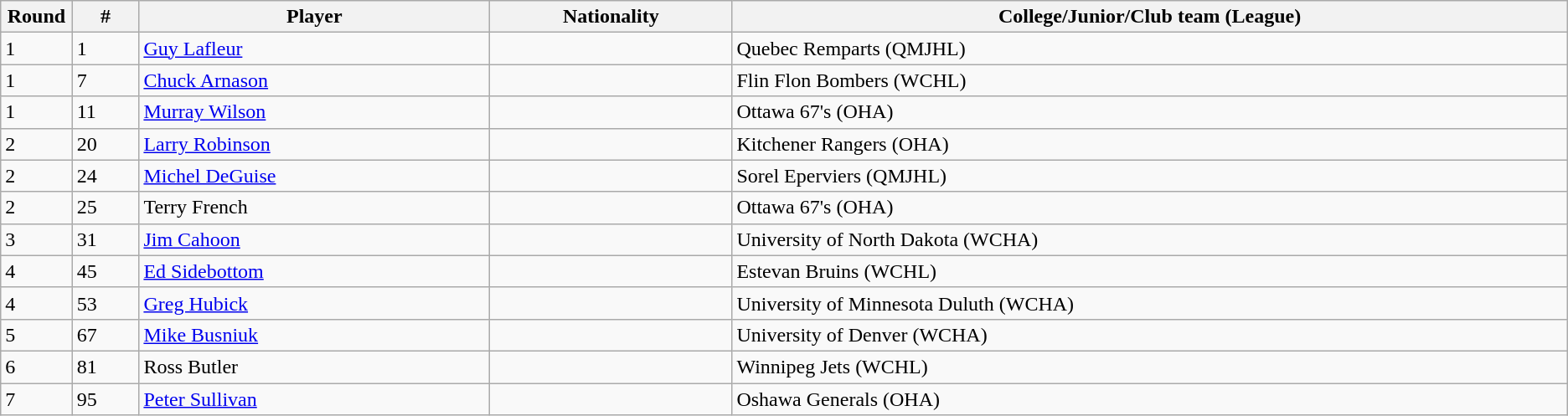<table class="wikitable">
<tr align="center">
<th bgcolor="#DDDDFF" width="4.0%">Round</th>
<th bgcolor="#DDDDFF" width="4.0%">#</th>
<th bgcolor="#DDDDFF" width="21.0%">Player</th>
<th bgcolor="#DDDDFF" width="14.5%">Nationality</th>
<th bgcolor="#DDDDFF" width="50.0%">College/Junior/Club team (League)</th>
</tr>
<tr>
<td>1</td>
<td>1</td>
<td><a href='#'>Guy Lafleur</a></td>
<td></td>
<td>Quebec Remparts (QMJHL)</td>
</tr>
<tr>
<td>1</td>
<td>7</td>
<td><a href='#'>Chuck Arnason</a></td>
<td></td>
<td>Flin Flon Bombers (WCHL)</td>
</tr>
<tr>
<td>1</td>
<td>11</td>
<td><a href='#'>Murray Wilson</a></td>
<td></td>
<td>Ottawa 67's (OHA)</td>
</tr>
<tr>
<td>2</td>
<td>20</td>
<td><a href='#'>Larry Robinson</a></td>
<td></td>
<td>Kitchener Rangers (OHA)</td>
</tr>
<tr>
<td>2</td>
<td>24</td>
<td><a href='#'>Michel DeGuise</a></td>
<td></td>
<td>Sorel Eperviers (QMJHL)</td>
</tr>
<tr>
<td>2</td>
<td>25</td>
<td>Terry French</td>
<td></td>
<td>Ottawa 67's (OHA)</td>
</tr>
<tr>
<td>3</td>
<td>31</td>
<td><a href='#'>Jim Cahoon</a></td>
<td></td>
<td>University of North Dakota (WCHA)</td>
</tr>
<tr>
<td>4</td>
<td>45</td>
<td><a href='#'>Ed Sidebottom</a></td>
<td></td>
<td>Estevan Bruins (WCHL)</td>
</tr>
<tr>
<td>4</td>
<td>53</td>
<td><a href='#'>Greg Hubick</a></td>
<td></td>
<td>University of Minnesota Duluth (WCHA)</td>
</tr>
<tr>
<td>5</td>
<td>67</td>
<td><a href='#'>Mike Busniuk</a></td>
<td></td>
<td>University of Denver (WCHA)</td>
</tr>
<tr>
<td>6</td>
<td>81</td>
<td>Ross Butler</td>
<td></td>
<td>Winnipeg Jets (WCHL)</td>
</tr>
<tr>
<td>7</td>
<td>95</td>
<td><a href='#'>Peter Sullivan</a></td>
<td></td>
<td>Oshawa Generals (OHA)</td>
</tr>
</table>
